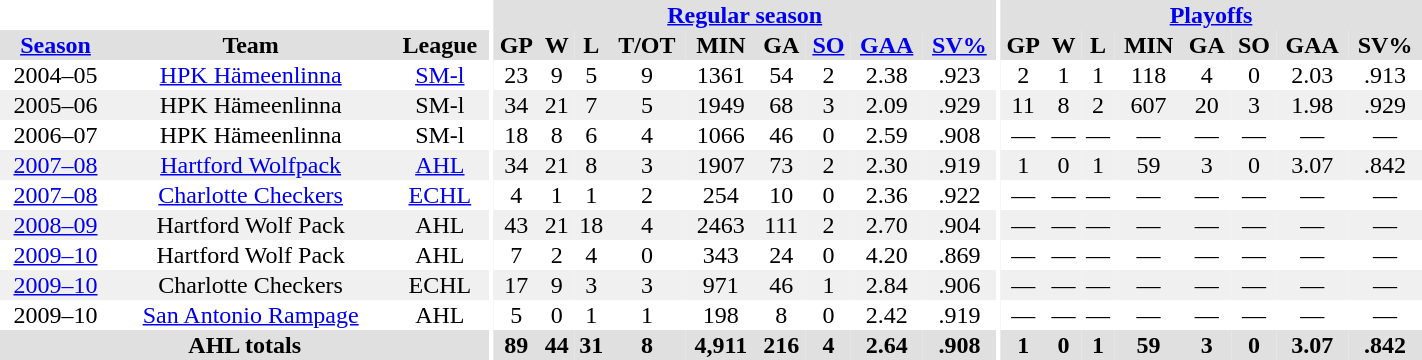<table border="0" cellpadding="1" cellspacing="0" style="text-align:center; width:75%">
<tr ALIGN="center" bgcolor="#e0e0e0">
<th align="center" colspan="3" bgcolor="#ffffff"></th>
<th align="center" rowspan="99" bgcolor="#ffffff"></th>
<th align="center" colspan="9" bgcolor="#e0e0e0"><a href='#'>Regular season</a></th>
<th align="center" rowspan="99" bgcolor="#ffffff"></th>
<th align="center" colspan="8" bgcolor="#e0e0e0"><a href='#'>Playoffs</a></th>
</tr>
<tr ALIGN="center" bgcolor="#e0e0e0">
<th><a href='#'>Season</a></th>
<th>Team</th>
<th>League</th>
<th>GP</th>
<th>W</th>
<th>L</th>
<th>T/OT</th>
<th>MIN</th>
<th>GA</th>
<th><a href='#'>SO</a></th>
<th><a href='#'>GAA</a></th>
<th><a href='#'>SV%</a></th>
<th>GP</th>
<th>W</th>
<th>L</th>
<th>MIN</th>
<th>GA</th>
<th>SO</th>
<th>GAA</th>
<th>SV%</th>
</tr>
<tr ALIGN="center">
<td>2004–05</td>
<td><a href='#'>HPK Hämeenlinna</a></td>
<td><a href='#'>SM-l</a></td>
<td>23</td>
<td>9</td>
<td>5</td>
<td>9</td>
<td>1361</td>
<td>54</td>
<td>2</td>
<td>2.38</td>
<td>.923</td>
<td>2</td>
<td>1</td>
<td>1</td>
<td>118</td>
<td>4</td>
<td>0</td>
<td>2.03</td>
<td>.913</td>
</tr>
<tr ALIGN="center" bgcolor="#f0f0f0">
<td>2005–06</td>
<td>HPK Hämeenlinna</td>
<td>SM-l</td>
<td>34</td>
<td>21</td>
<td>7</td>
<td>5</td>
<td>1949</td>
<td>68</td>
<td>3</td>
<td>2.09</td>
<td>.929</td>
<td>11</td>
<td>8</td>
<td>2</td>
<td>607</td>
<td>20</td>
<td>3</td>
<td>1.98</td>
<td>.929</td>
</tr>
<tr ALIGN="center">
<td>2006–07</td>
<td>HPK Hämeenlinna</td>
<td>SM-l</td>
<td>18</td>
<td>8</td>
<td>6</td>
<td>4</td>
<td>1066</td>
<td>46</td>
<td>0</td>
<td>2.59</td>
<td>.908</td>
<td>—</td>
<td>—</td>
<td>—</td>
<td>—</td>
<td>—</td>
<td>—</td>
<td>—</td>
<td>—</td>
</tr>
<tr ALIGN="center" bgcolor="#f0f0f0">
<td><a href='#'>2007–08</a></td>
<td><a href='#'>Hartford Wolfpack</a></td>
<td><a href='#'>AHL</a></td>
<td>34</td>
<td>21</td>
<td>8</td>
<td>3</td>
<td>1907</td>
<td>73</td>
<td>2</td>
<td>2.30</td>
<td>.919</td>
<td>1</td>
<td>0</td>
<td>1</td>
<td>59</td>
<td>3</td>
<td>0</td>
<td>3.07</td>
<td>.842</td>
</tr>
<tr ALIGN="center">
<td><a href='#'>2007–08</a></td>
<td><a href='#'>Charlotte Checkers</a></td>
<td><a href='#'>ECHL</a></td>
<td>4</td>
<td>1</td>
<td>1</td>
<td>2</td>
<td>254</td>
<td>10</td>
<td>0</td>
<td>2.36</td>
<td>.922</td>
<td>—</td>
<td>—</td>
<td>—</td>
<td>—</td>
<td>—</td>
<td>—</td>
<td>—</td>
<td>—</td>
</tr>
<tr ALIGN="center" bgcolor="#f0f0f0">
<td><a href='#'>2008–09</a></td>
<td>Hartford Wolf Pack</td>
<td>AHL</td>
<td>43</td>
<td>21</td>
<td>18</td>
<td>4</td>
<td>2463</td>
<td>111</td>
<td>2</td>
<td>2.70</td>
<td>.904</td>
<td>—</td>
<td>—</td>
<td>—</td>
<td>—</td>
<td>—</td>
<td>—</td>
<td>—</td>
<td>—</td>
</tr>
<tr ALIGN="center">
<td><a href='#'>2009–10</a></td>
<td>Hartford Wolf Pack</td>
<td>AHL</td>
<td>7</td>
<td>2</td>
<td>4</td>
<td>0</td>
<td>343</td>
<td>24</td>
<td>0</td>
<td>4.20</td>
<td>.869</td>
<td>—</td>
<td>—</td>
<td>—</td>
<td>—</td>
<td>—</td>
<td>—</td>
<td>—</td>
<td>—</td>
</tr>
<tr ALIGN="center" bgcolor="#f0f0f0">
<td><a href='#'>2009–10</a></td>
<td>Charlotte Checkers</td>
<td>ECHL</td>
<td>17</td>
<td>9</td>
<td>3</td>
<td>3</td>
<td>971</td>
<td>46</td>
<td>1</td>
<td>2.84</td>
<td>.906</td>
<td>—</td>
<td>—</td>
<td>—</td>
<td>—</td>
<td>—</td>
<td>—</td>
<td>—</td>
<td>—</td>
</tr>
<tr ALIGN="center">
<td>2009–10</td>
<td><a href='#'>San Antonio Rampage</a></td>
<td>AHL</td>
<td>5</td>
<td>0</td>
<td>1</td>
<td>1</td>
<td>198</td>
<td>8</td>
<td>0</td>
<td>2.42</td>
<td>.919</td>
<td>—</td>
<td>—</td>
<td>—</td>
<td>—</td>
<td>—</td>
<td>—</td>
<td>—</td>
<td>—</td>
</tr>
<tr ALIGN="center" bgcolor="#e0e0e0">
<th colspan="3" align="center">AHL totals</th>
<th>89</th>
<th>44</th>
<th>31</th>
<th>8</th>
<th>4,911</th>
<th>216</th>
<th>4</th>
<th>2.64</th>
<th>.908</th>
<th>1</th>
<th>0</th>
<th>1</th>
<th>59</th>
<th>3</th>
<th>0</th>
<th>3.07</th>
<th>.842</th>
</tr>
</table>
